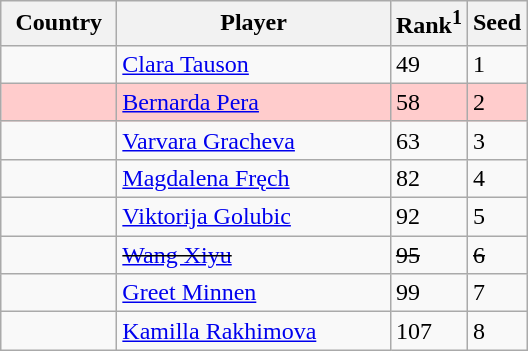<table class="sortable wikitable">
<tr>
<th width="70">Country</th>
<th width="175">Player</th>
<th>Rank<sup>1</sup></th>
<th>Seed</th>
</tr>
<tr>
<td></td>
<td><a href='#'>Clara Tauson</a></td>
<td>49</td>
<td>1</td>
</tr>
<tr style="background:#fcc;">
<td></td>
<td><a href='#'>Bernarda Pera</a></td>
<td>58</td>
<td>2</td>
</tr>
<tr>
<td></td>
<td><a href='#'>Varvara Gracheva</a></td>
<td>63</td>
<td>3</td>
</tr>
<tr>
<td></td>
<td><a href='#'>Magdalena Fręch</a></td>
<td>82</td>
<td>4</td>
</tr>
<tr>
<td></td>
<td><a href='#'>Viktorija Golubic</a></td>
<td>92</td>
<td>5</td>
</tr>
<tr>
<td><s></s></td>
<td><s><a href='#'>Wang Xiyu</a></s></td>
<td><s>95</s></td>
<td><s>6</s></td>
</tr>
<tr>
<td></td>
<td><a href='#'>Greet Minnen</a></td>
<td>99</td>
<td>7</td>
</tr>
<tr>
<td></td>
<td><a href='#'>Kamilla Rakhimova</a></td>
<td>107</td>
<td>8</td>
</tr>
</table>
